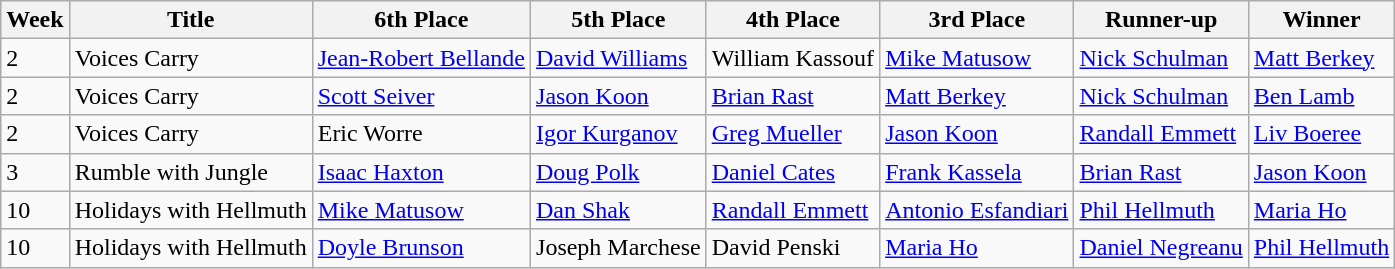<table class="wikitable">
<tr>
<th>Week</th>
<th>Title</th>
<th>6th Place</th>
<th>5th Place</th>
<th>4th Place</th>
<th>3rd Place</th>
<th>Runner-up</th>
<th>Winner</th>
</tr>
<tr>
<td>2</td>
<td>Voices Carry</td>
<td><a href='#'>Jean-Robert Bellande</a></td>
<td><a href='#'>David Williams</a></td>
<td>William Kassouf</td>
<td><a href='#'>Mike Matusow</a></td>
<td><a href='#'>Nick Schulman</a></td>
<td><a href='#'>Matt Berkey</a></td>
</tr>
<tr>
<td>2</td>
<td>Voices Carry</td>
<td><a href='#'>Scott Seiver</a></td>
<td><a href='#'>Jason Koon</a></td>
<td><a href='#'>Brian Rast</a></td>
<td><a href='#'>Matt Berkey</a></td>
<td><a href='#'>Nick Schulman</a></td>
<td><a href='#'>Ben Lamb</a></td>
</tr>
<tr>
<td>2</td>
<td>Voices Carry</td>
<td>Eric Worre</td>
<td><a href='#'>Igor Kurganov</a></td>
<td><a href='#'>Greg Mueller</a></td>
<td><a href='#'>Jason Koon</a></td>
<td><a href='#'>Randall Emmett</a></td>
<td><a href='#'>Liv Boeree</a></td>
</tr>
<tr>
<td>3</td>
<td>Rumble with Jungle</td>
<td><a href='#'>Isaac Haxton</a></td>
<td><a href='#'>Doug Polk</a></td>
<td><a href='#'>Daniel Cates</a></td>
<td><a href='#'>Frank Kassela</a></td>
<td><a href='#'>Brian Rast</a></td>
<td><a href='#'>Jason Koon</a></td>
</tr>
<tr>
<td>10</td>
<td>Holidays with Hellmuth</td>
<td><a href='#'>Mike Matusow</a></td>
<td><a href='#'>Dan Shak</a></td>
<td><a href='#'>Randall Emmett</a></td>
<td><a href='#'>Antonio Esfandiari</a></td>
<td><a href='#'>Phil Hellmuth</a></td>
<td><a href='#'>Maria Ho</a></td>
</tr>
<tr>
<td>10</td>
<td>Holidays with Hellmuth</td>
<td><a href='#'>Doyle Brunson</a></td>
<td>Joseph Marchese</td>
<td>David Penski</td>
<td><a href='#'>Maria Ho</a></td>
<td><a href='#'>Daniel Negreanu</a></td>
<td><a href='#'>Phil Hellmuth</a></td>
</tr>
</table>
